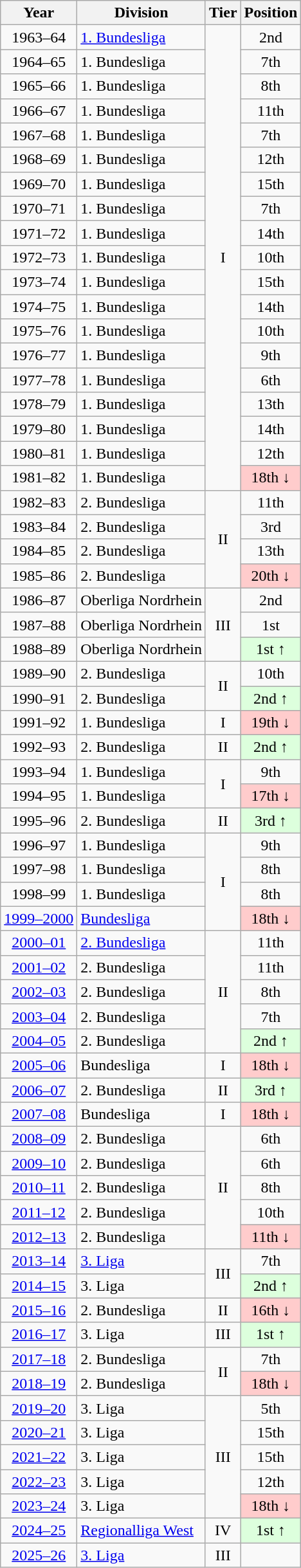<table class="wikitable">
<tr>
<th>Year</th>
<th>Division</th>
<th>Tier</th>
<th>Position</th>
</tr>
<tr style="text-align:center;">
<td>1963–64</td>
<td style="text-align:left;"><a href='#'>1. Bundesliga</a></td>
<td rowspan="19">I</td>
<td>2nd</td>
</tr>
<tr style="text-align:center;">
<td>1964–65</td>
<td style="text-align:left;">1. Bundesliga</td>
<td>7th</td>
</tr>
<tr style="text-align:center;">
<td>1965–66</td>
<td style="text-align:left;">1. Bundesliga</td>
<td>8th</td>
</tr>
<tr style="text-align:center;">
<td>1966–67</td>
<td style="text-align:left;">1. Bundesliga</td>
<td>11th</td>
</tr>
<tr style="text-align:center;">
<td>1967–68</td>
<td style="text-align:left;">1. Bundesliga</td>
<td>7th</td>
</tr>
<tr style="text-align:center;">
<td>1968–69</td>
<td style="text-align:left;">1. Bundesliga</td>
<td>12th</td>
</tr>
<tr style="text-align:center;">
<td>1969–70</td>
<td style="text-align:left;">1. Bundesliga</td>
<td>15th</td>
</tr>
<tr style="text-align:center;">
<td>1970–71</td>
<td style="text-align:left;">1. Bundesliga</td>
<td>7th</td>
</tr>
<tr style="text-align:center;">
<td>1971–72</td>
<td style="text-align:left;">1. Bundesliga</td>
<td>14th</td>
</tr>
<tr style="text-align:center;">
<td>1972–73</td>
<td style="text-align:left;">1. Bundesliga</td>
<td>10th</td>
</tr>
<tr style="text-align:center;">
<td>1973–74</td>
<td style="text-align:left;">1. Bundesliga</td>
<td>15th</td>
</tr>
<tr style="text-align:center;">
<td>1974–75</td>
<td style="text-align:left;">1. Bundesliga</td>
<td>14th</td>
</tr>
<tr style="text-align:center;">
<td>1975–76</td>
<td style="text-align:left;">1. Bundesliga</td>
<td>10th</td>
</tr>
<tr style="text-align:center;">
<td>1976–77</td>
<td style="text-align:left;">1. Bundesliga</td>
<td>9th</td>
</tr>
<tr style="text-align:center;">
<td>1977–78</td>
<td style="text-align:left;">1. Bundesliga</td>
<td>6th</td>
</tr>
<tr style="text-align:center;">
<td>1978–79</td>
<td style="text-align:left;">1. Bundesliga</td>
<td>13th</td>
</tr>
<tr style="text-align:center;">
<td>1979–80</td>
<td style="text-align:left;">1. Bundesliga</td>
<td>14th</td>
</tr>
<tr style="text-align:center;">
<td>1980–81</td>
<td style="text-align:left;">1. Bundesliga</td>
<td>12th</td>
</tr>
<tr style="text-align:center;">
<td>1981–82</td>
<td style="text-align:left;">1. Bundesliga</td>
<td style="background:#ffcccc">18th ↓</td>
</tr>
<tr style="text-align:center;">
<td>1982–83</td>
<td style="text-align:left;">2. Bundesliga</td>
<td rowspan="4">II</td>
<td>11th</td>
</tr>
<tr style="text-align:center;">
<td>1983–84</td>
<td style="text-align:left;">2. Bundesliga</td>
<td>3rd</td>
</tr>
<tr style="text-align:center;">
<td>1984–85</td>
<td style="text-align:left;">2. Bundesliga</td>
<td>13th</td>
</tr>
<tr style="text-align:center;">
<td>1985–86</td>
<td style="text-align:left;">2. Bundesliga</td>
<td style="background:#ffcccc">20th ↓</td>
</tr>
<tr style="text-align:center;">
<td>1986–87</td>
<td style="text-align:left;">Oberliga Nordrhein</td>
<td rowspan="3">III</td>
<td>2nd</td>
</tr>
<tr style="text-align:center;">
<td>1987–88</td>
<td style="text-align:left;">Oberliga Nordrhein</td>
<td>1st</td>
</tr>
<tr style="text-align:center;">
<td>1988–89</td>
<td style="text-align:left;">Oberliga Nordrhein</td>
<td style="background:#ddffdd">1st ↑</td>
</tr>
<tr style="text-align:center;">
<td>1989–90</td>
<td style="text-align:left;">2. Bundesliga</td>
<td rowspan="2">II</td>
<td>10th</td>
</tr>
<tr style="text-align:center;">
<td>1990–91</td>
<td style="text-align:left;">2. Bundesliga</td>
<td style="background:#ddffdd">2nd ↑</td>
</tr>
<tr style="text-align:center;">
<td>1991–92</td>
<td style="text-align:left;">1. Bundesliga</td>
<td>I</td>
<td style="background:#ffcccc">19th ↓</td>
</tr>
<tr style="text-align:center;">
<td>1992–93</td>
<td style="text-align:left;">2. Bundesliga</td>
<td>II</td>
<td style="background:#ddffdd">2nd ↑</td>
</tr>
<tr style="text-align:center;">
<td>1993–94</td>
<td style="text-align:left;">1. Bundesliga</td>
<td rowspan="2">I</td>
<td>9th</td>
</tr>
<tr style="text-align:center;">
<td>1994–95</td>
<td style="text-align:left;">1. Bundesliga</td>
<td style="background:#ffcccc">17th ↓</td>
</tr>
<tr style="text-align:center;">
<td>1995–96</td>
<td style="text-align:left;">2. Bundesliga</td>
<td>II</td>
<td style="background:#ddffdd">3rd ↑</td>
</tr>
<tr style="text-align:center;">
<td>1996–97</td>
<td style="text-align:left;">1. Bundesliga</td>
<td rowspan="4">I</td>
<td>9th</td>
</tr>
<tr style="text-align:center;">
<td>1997–98</td>
<td style="text-align:left;">1. Bundesliga</td>
<td>8th</td>
</tr>
<tr style="text-align:center;">
<td>1998–99</td>
<td style="text-align:left;">1. Bundesliga</td>
<td>8th</td>
</tr>
<tr style="text-align:center;">
<td><a href='#'>1999–2000</a></td>
<td style="text-align:left;"><a href='#'>Bundesliga</a></td>
<td style="background:#ffcccc">18th ↓</td>
</tr>
<tr style="text-align:center;">
<td><a href='#'>2000–01</a></td>
<td style="text-align:left;"><a href='#'>2. Bundesliga</a></td>
<td rowspan="5">II</td>
<td>11th</td>
</tr>
<tr style="text-align:center;">
<td><a href='#'>2001–02</a></td>
<td style="text-align:left;">2. Bundesliga</td>
<td>11th</td>
</tr>
<tr style="text-align:center;">
<td><a href='#'>2002–03</a></td>
<td style="text-align:left;">2. Bundesliga</td>
<td>8th</td>
</tr>
<tr style="text-align:center;">
<td><a href='#'>2003–04</a></td>
<td style="text-align:left;">2. Bundesliga</td>
<td>7th</td>
</tr>
<tr style="text-align:center;">
<td><a href='#'>2004–05</a></td>
<td style="text-align:left;">2. Bundesliga</td>
<td style="background:#ddffdd">2nd ↑</td>
</tr>
<tr style="text-align:center;">
<td><a href='#'>2005–06</a></td>
<td style="text-align:left;">Bundesliga</td>
<td>I</td>
<td style="background:#ffcccc">18th ↓</td>
</tr>
<tr style="text-align:center;">
<td><a href='#'>2006–07</a></td>
<td style="text-align:left;">2. Bundesliga</td>
<td>II</td>
<td style="background:#ddffdd">3rd ↑</td>
</tr>
<tr style="text-align:center;">
<td><a href='#'>2007–08</a></td>
<td style="text-align:left;">Bundesliga</td>
<td>I</td>
<td style="background:#ffcccc">18th ↓</td>
</tr>
<tr style="text-align:center;">
<td><a href='#'>2008–09</a></td>
<td style="text-align:left;">2. Bundesliga</td>
<td rowspan="5">II</td>
<td>6th</td>
</tr>
<tr style="text-align:center;">
<td><a href='#'>2009–10</a></td>
<td style="text-align:left;">2. Bundesliga</td>
<td>6th</td>
</tr>
<tr style="text-align:center;">
<td><a href='#'>2010–11</a></td>
<td style="text-align:left;">2. Bundesliga</td>
<td>8th</td>
</tr>
<tr style="text-align:center;">
<td><a href='#'>2011–12</a></td>
<td style="text-align:left;">2. Bundesliga</td>
<td>10th</td>
</tr>
<tr style="text-align:center;">
<td><a href='#'>2012–13</a></td>
<td style="text-align:left;">2. Bundesliga</td>
<td style="background:#ffcccc">11th ↓</td>
</tr>
<tr style="text-align:center;">
<td><a href='#'>2013–14</a></td>
<td style="text-align:left;"><a href='#'>3. Liga</a></td>
<td rowspan="2">III</td>
<td>7th</td>
</tr>
<tr style="text-align:center;">
<td><a href='#'>2014–15</a></td>
<td style="text-align:left;">3. Liga</td>
<td style="background:#ddffdd">2nd ↑</td>
</tr>
<tr style="text-align:center;">
<td><a href='#'>2015–16</a></td>
<td style="text-align:left;">2. Bundesliga</td>
<td>II</td>
<td style="background:#ffcccc">16th ↓</td>
</tr>
<tr style="text-align:center;">
<td><a href='#'>2016–17</a></td>
<td style="text-align:left;">3. Liga</td>
<td>III</td>
<td style="background:#ddffdd">1st ↑</td>
</tr>
<tr style="text-align:center;">
<td><a href='#'>2017–18</a></td>
<td style="text-align:left;">2. Bundesliga</td>
<td rowspan=2>II</td>
<td>7th</td>
</tr>
<tr style="text-align:center;">
<td><a href='#'>2018–19</a></td>
<td style="text-align:left;">2. Bundesliga</td>
<td style="background:#ffcccc">18th ↓</td>
</tr>
<tr style="text-align:center;">
<td><a href='#'>2019–20</a></td>
<td style="text-align:left;">3. Liga</td>
<td rowspan=5>III</td>
<td>5th</td>
</tr>
<tr style="text-align:center;">
<td><a href='#'>2020–21</a></td>
<td style="text-align:left;">3. Liga</td>
<td>15th</td>
</tr>
<tr style="text-align:center;">
<td><a href='#'>2021–22</a></td>
<td style="text-align:left;">3. Liga</td>
<td>15th</td>
</tr>
<tr style="text-align:center;">
<td><a href='#'>2022–23</a></td>
<td style="text-align:left;">3. Liga</td>
<td>12th</td>
</tr>
<tr style="text-align:center;">
<td><a href='#'>2023–24</a></td>
<td style="text-align:left;">3. Liga</td>
<td style="background:#ffcccc">18th ↓</td>
</tr>
<tr style="text-align:center;">
<td><a href='#'>2024–25</a></td>
<td style="text-align:left;"><a href='#'>Regionalliga West</a></td>
<td>IV</td>
<td style="background:#ddffdd">1st ↑</td>
</tr>
<tr style="text-align:center;">
<td><a href='#'>2025–26</a></td>
<td style="text-align:left;"><a href='#'>3. Liga</a></td>
<td>III</td>
<td></td>
</tr>
</table>
